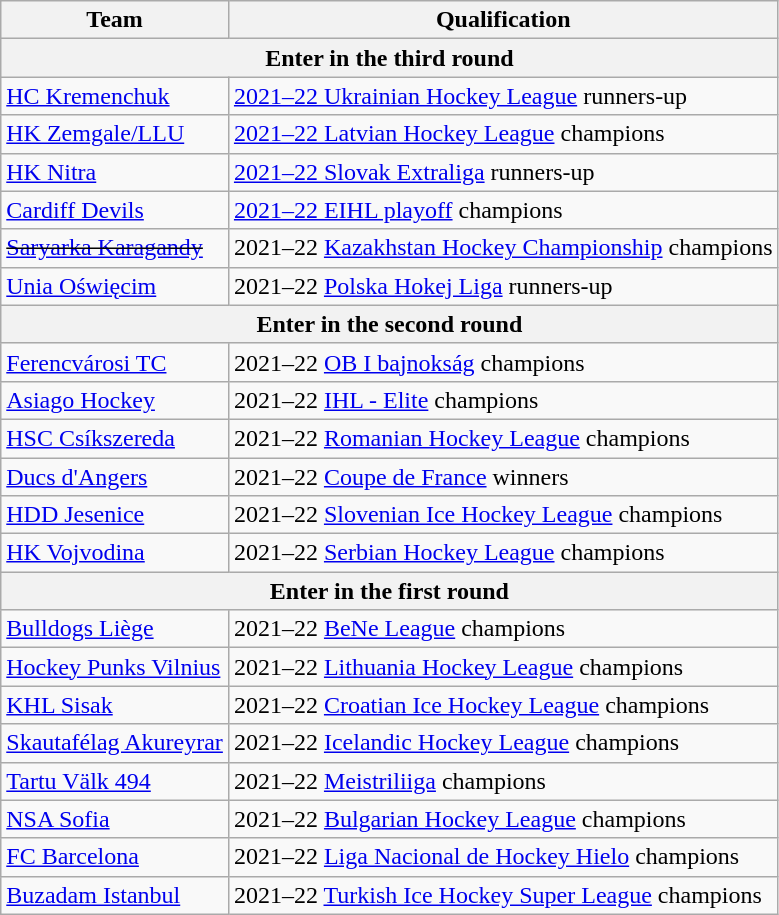<table class="wikitable">
<tr>
<th>Team</th>
<th>Qualification</th>
</tr>
<tr>
<th colspan=2>Enter in the third round</th>
</tr>
<tr>
<td> <a href='#'>HC Kremenchuk</a></td>
<td><a href='#'>2021–22 Ukrainian Hockey League</a> runners-up</td>
</tr>
<tr>
<td> <a href='#'>HK Zemgale/LLU</a></td>
<td><a href='#'>2021–22 Latvian Hockey League</a> champions</td>
</tr>
<tr>
<td> <a href='#'>HK Nitra</a></td>
<td><a href='#'>2021–22 Slovak Extraliga</a> runners-up</td>
</tr>
<tr>
<td> <a href='#'>Cardiff Devils</a></td>
<td><a href='#'>2021–22 EIHL playoff</a> champions</td>
</tr>
<tr>
<td> <s><a href='#'>Saryarka Karagandy</a></s></td>
<td>2021–22 <a href='#'>Kazakhstan Hockey Championship</a> champions</td>
</tr>
<tr>
<td> <a href='#'>Unia Oświęcim</a></td>
<td>2021–22 <a href='#'>Polska Hokej Liga</a> runners-up</td>
</tr>
<tr>
<th colspan=2>Enter in the second round</th>
</tr>
<tr>
<td> <a href='#'>Ferencvárosi TC</a></td>
<td>2021–22 <a href='#'>OB I bajnokság</a> champions</td>
</tr>
<tr>
<td> <a href='#'>Asiago Hockey</a></td>
<td>2021–22 <a href='#'>IHL - Elite</a> champions</td>
</tr>
<tr>
<td> <a href='#'>HSC Csíkszereda</a></td>
<td>2021–22 <a href='#'>Romanian Hockey League</a> champions</td>
</tr>
<tr>
<td> <a href='#'>Ducs d'Angers</a></td>
<td>2021–22 <a href='#'>Coupe de France</a> winners</td>
</tr>
<tr>
<td> <a href='#'>HDD Jesenice</a></td>
<td>2021–22 <a href='#'>Slovenian Ice Hockey League</a> champions</td>
</tr>
<tr>
<td> <a href='#'>HK Vojvodina</a></td>
<td>2021–22 <a href='#'>Serbian Hockey League</a> champions</td>
</tr>
<tr>
<th colspan=2>Enter in the first round</th>
</tr>
<tr>
<td> <a href='#'>Bulldogs Liège</a></td>
<td>2021–22 <a href='#'>BeNe League</a> champions</td>
</tr>
<tr>
<td> <a href='#'>Hockey Punks Vilnius</a></td>
<td>2021–22 <a href='#'>Lithuania Hockey League</a> champions</td>
</tr>
<tr>
<td> <a href='#'>KHL Sisak</a></td>
<td>2021–22 <a href='#'>Croatian Ice Hockey League</a> champions</td>
</tr>
<tr>
<td> <a href='#'>Skautafélag Akureyrar</a></td>
<td>2021–22 <a href='#'>Icelandic Hockey League</a> champions</td>
</tr>
<tr>
<td> <a href='#'>Tartu Välk 494</a></td>
<td>2021–22 <a href='#'>Meistriliiga</a> champions</td>
</tr>
<tr>
<td> <a href='#'>NSA Sofia</a></td>
<td>2021–22 <a href='#'>Bulgarian Hockey League</a> champions</td>
</tr>
<tr>
<td> <a href='#'>FC Barcelona</a></td>
<td>2021–22 <a href='#'>Liga Nacional de Hockey Hielo</a> champions</td>
</tr>
<tr>
<td> <a href='#'>Buzadam Istanbul</a></td>
<td>2021–22 <a href='#'>Turkish Ice Hockey Super League</a> champions</td>
</tr>
</table>
